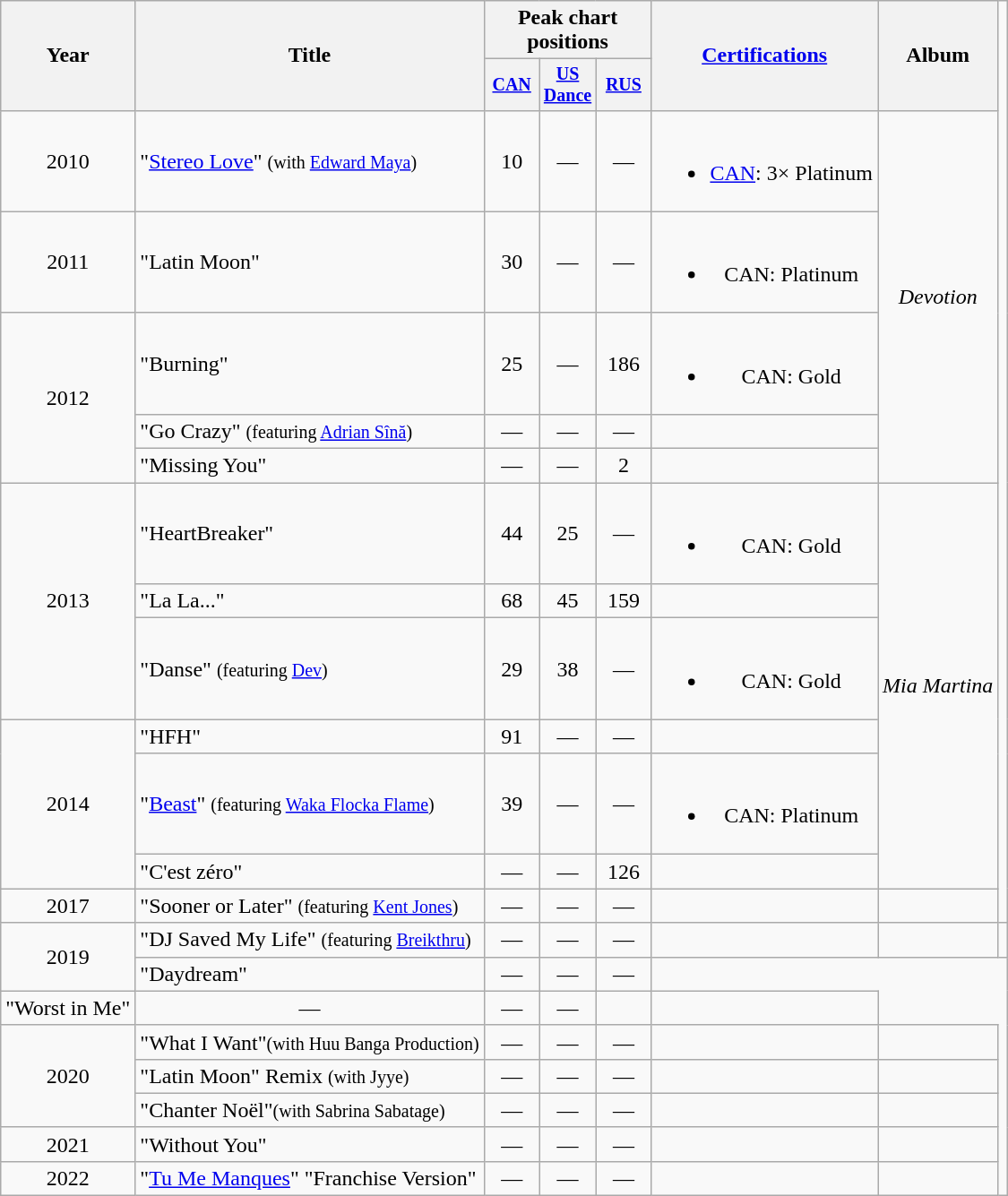<table class="wikitable" style="text-align:center;">
<tr>
<th rowspan="2">Year</th>
<th rowspan="2">Title</th>
<th colspan="3">Peak chart positions</th>
<th rowspan="2"><a href='#'>Certifications</a></th>
<th rowspan="2">Album</th>
</tr>
<tr style="font-size:smaller;">
<th width="35"><a href='#'>CAN</a><br></th>
<th width="35"><a href='#'>US<br>Dance</a><br></th>
<th width="35"><a href='#'>RUS</a></th>
</tr>
<tr>
<td>2010</td>
<td align="left">"<a href='#'>Stereo Love</a>" <small>(with <a href='#'>Edward Maya</a>)</small></td>
<td>10</td>
<td>—</td>
<td>—</td>
<td><br><ul><li><a href='#'>CAN</a>: 3× Platinum</li></ul></td>
<td rowspan="5"><em>Devotion</em></td>
</tr>
<tr>
<td>2011</td>
<td align="left">"Latin Moon"</td>
<td>30</td>
<td>—</td>
<td>—</td>
<td><br><ul><li>CAN: Platinum</li></ul></td>
</tr>
<tr>
<td rowspan="3">2012</td>
<td align="left">"Burning"</td>
<td>25</td>
<td>—</td>
<td>186</td>
<td><br><ul><li>CAN: Gold</li></ul></td>
</tr>
<tr>
<td align="left">"Go Crazy" <small>(featuring <a href='#'>Adrian Sînă</a>)</small></td>
<td>—</td>
<td>—</td>
<td>—</td>
<td></td>
</tr>
<tr>
<td align="left">"Missing You"</td>
<td>—</td>
<td>—</td>
<td>2</td>
<td></td>
</tr>
<tr>
<td rowspan=3>2013</td>
<td align="left">"HeartBreaker"</td>
<td>44</td>
<td>25</td>
<td>—</td>
<td><br><ul><li>CAN: Gold</li></ul></td>
<td rowspan="6"><em>Mia Martina</em></td>
</tr>
<tr>
<td align="left">"La La..."</td>
<td>68</td>
<td>45</td>
<td>159</td>
<td></td>
</tr>
<tr>
<td align="left">"Danse" <small>(featuring <a href='#'>Dev</a>)</small></td>
<td>29</td>
<td>38</td>
<td>—</td>
<td><br><ul><li>CAN: Gold</li></ul></td>
</tr>
<tr>
<td rowspan=3>2014</td>
<td align="left">"HFH"</td>
<td>91</td>
<td>—</td>
<td>—</td>
<td></td>
</tr>
<tr>
<td align="left">"<a href='#'>Beast</a>" <small>(featuring <a href='#'>Waka Flocka Flame</a>)</small></td>
<td>39</td>
<td>—</td>
<td>—</td>
<td><br><ul><li>CAN: Platinum</li></ul></td>
</tr>
<tr>
<td align="left">"C'est zéro"</td>
<td>—</td>
<td>—</td>
<td>126</td>
<td></td>
</tr>
<tr>
<td>2017</td>
<td align="left">"Sooner or Later" <small>(featuring <a href='#'>Kent Jones</a>)</small></td>
<td>—</td>
<td>—</td>
<td>—</td>
<td></td>
<td></td>
</tr>
<tr>
<td rowspan="2">2019</td>
<td align="left">"DJ Saved My Life" <small>(featuring <a href='#'>Breikthru</a>)</small></td>
<td>—</td>
<td>—</td>
<td>—</td>
<td></td>
<td></td>
<td></td>
</tr>
<tr>
<td align="left">"Daydream"</td>
<td>—</td>
<td>—</td>
<td>—</td>
</tr>
<tr>
<td align="left">"Worst in Me"</td>
<td>—</td>
<td>—</td>
<td>—</td>
<td></td>
<td></td>
</tr>
<tr>
<td rowspan="3">2020</td>
<td align="left">"What I Want"<small>(with Huu Banga Production)</small></td>
<td>—</td>
<td>—</td>
<td>—</td>
<td></td>
<td></td>
</tr>
<tr>
<td align="left">"Latin Moon" Remix <small>(with Jyye)</small></td>
<td>—</td>
<td>—</td>
<td>—</td>
<td></td>
<td></td>
</tr>
<tr>
<td align="left">"Chanter Noël"<small>(with Sabrina Sabatage)</small></td>
<td>—</td>
<td>—</td>
<td>—</td>
<td></td>
<td></td>
</tr>
<tr>
<td>2021</td>
<td align="left">"Without You"</td>
<td>—</td>
<td>—</td>
<td>—</td>
<td></td>
<td></td>
</tr>
<tr>
<td>2022</td>
<td align="left">"<a href='#'>Tu Me Manques</a>" "Franchise Version"</td>
<td>—</td>
<td>—</td>
<td>—</td>
<td></td>
<td></td>
</tr>
</table>
